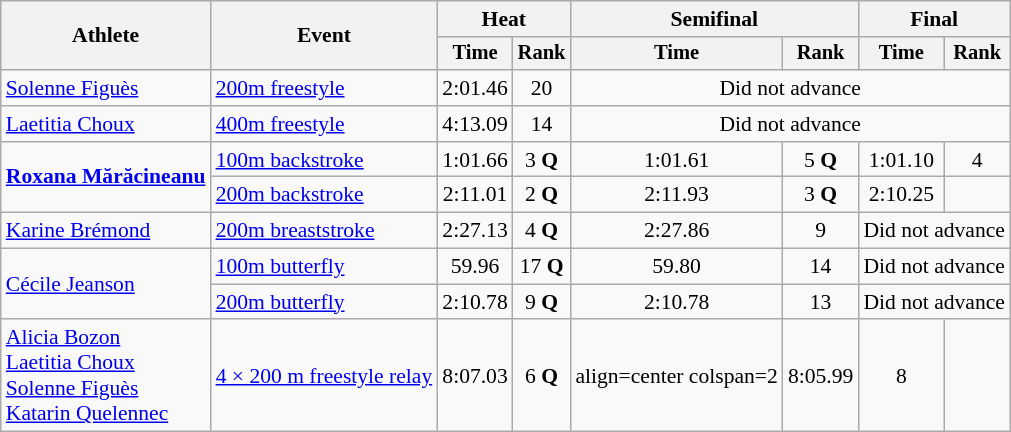<table class=wikitable style="font-size:90%">
<tr>
<th rowspan="2">Athlete</th>
<th rowspan="2">Event</th>
<th colspan="2">Heat</th>
<th colspan="2">Semifinal</th>
<th colspan="2">Final</th>
</tr>
<tr style="font-size:95%">
<th>Time</th>
<th>Rank</th>
<th>Time</th>
<th>Rank</th>
<th>Time</th>
<th>Rank</th>
</tr>
<tr>
<td align=left><a href='#'>Solenne Figuès</a></td>
<td align=left><a href='#'>200m freestyle</a></td>
<td align=center>2:01.46</td>
<td align=center>20</td>
<td align=center colspan=4>Did not advance</td>
</tr>
<tr>
<td align=left><a href='#'>Laetitia Choux</a></td>
<td align=left><a href='#'>400m freestyle</a></td>
<td align=center>4:13.09</td>
<td align=center>14</td>
<td align=center colspan=4>Did not advance</td>
</tr>
<tr>
<td align=left rowspan=2><strong><a href='#'>Roxana Mărăcineanu</a></strong></td>
<td align=left><a href='#'>100m backstroke</a></td>
<td align=center>1:01.66</td>
<td align=center>3 <strong>Q</strong></td>
<td align=center>1:01.61</td>
<td align=center>5 <strong>Q</strong></td>
<td align=center>1:01.10</td>
<td align=center>4</td>
</tr>
<tr>
<td align=left><a href='#'>200m backstroke</a></td>
<td align=center>2:11.01</td>
<td align=center>2 <strong>Q</strong></td>
<td align=center>2:11.93</td>
<td align=center>3 <strong>Q</strong></td>
<td align=center>2:10.25</td>
<td align=center></td>
</tr>
<tr>
<td align=left><a href='#'>Karine Brémond</a></td>
<td align=left><a href='#'>200m breaststroke</a></td>
<td align=center>2:27.13</td>
<td align=center>4 <strong>Q</strong></td>
<td align=center>2:27.86</td>
<td align=center>9</td>
<td align=center colspan=2>Did not advance</td>
</tr>
<tr>
<td align=left rowspan=2><a href='#'>Cécile Jeanson</a></td>
<td align=left><a href='#'>100m butterfly</a></td>
<td align=center>59.96</td>
<td align=center>17 <strong>Q</strong></td>
<td align=center>59.80</td>
<td align=center>14</td>
<td align=center colspan=2>Did not advance</td>
</tr>
<tr>
<td align=left><a href='#'>200m butterfly</a></td>
<td align=center>2:10.78</td>
<td align=center>9 <strong>Q</strong></td>
<td align=center>2:10.78</td>
<td align=center>13</td>
<td align=center colspan=2>Did not advance</td>
</tr>
<tr>
<td align=left><a href='#'>Alicia Bozon</a><br> <a href='#'>Laetitia Choux</a><br> <a href='#'>Solenne Figuès</a><br> <a href='#'>Katarin Quelennec</a></td>
<td align=left><a href='#'>4 × 200 m freestyle relay</a></td>
<td align=center>8:07.03</td>
<td align=center>6 <strong>Q</strong></td>
<td>align=center colspan=2 </td>
<td align=center>8:05.99</td>
<td align=center>8</td>
</tr>
</table>
